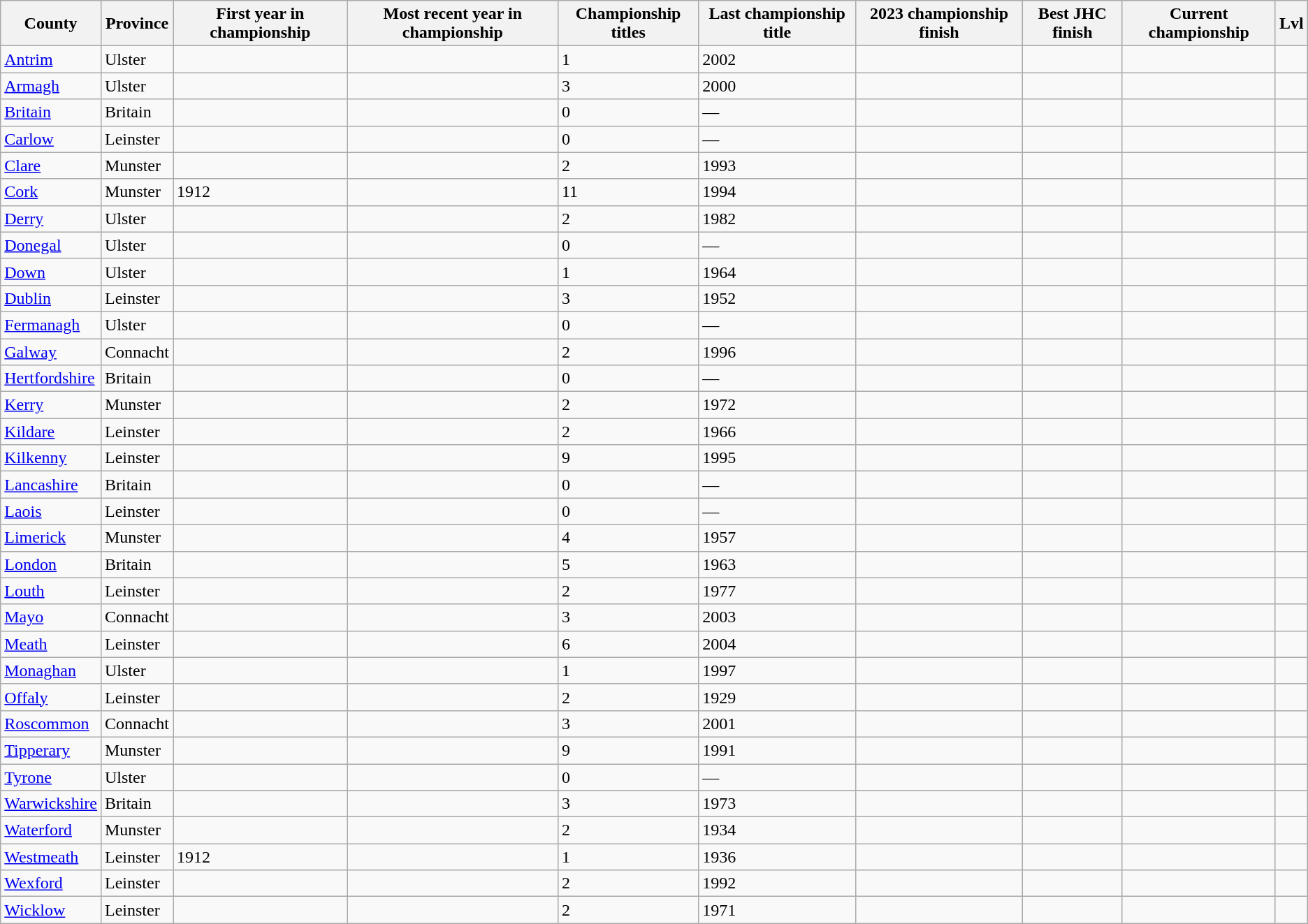<table class="wikitable sortable">
<tr>
<th>County</th>
<th>Province</th>
<th>First year in championship</th>
<th>Most recent year in championship</th>
<th>Championship titles</th>
<th>Last championship title</th>
<th>2023 championship finish</th>
<th>Best JHC finish</th>
<th>Current championship</th>
<th>Lvl</th>
</tr>
<tr>
<td> <a href='#'>Antrim</a></td>
<td>Ulster</td>
<td></td>
<td></td>
<td>1</td>
<td>2002</td>
<td></td>
<td></td>
<td></td>
<td></td>
</tr>
<tr>
<td> <a href='#'>Armagh</a></td>
<td>Ulster</td>
<td></td>
<td></td>
<td>3</td>
<td>2000</td>
<td></td>
<td></td>
<td></td>
<td></td>
</tr>
<tr>
<td> <a href='#'>Britain</a></td>
<td>Britain</td>
<td></td>
<td></td>
<td>0</td>
<td>—</td>
<td></td>
<td></td>
<td></td>
<td></td>
</tr>
<tr>
<td> <a href='#'>Carlow</a></td>
<td>Leinster</td>
<td></td>
<td></td>
<td>0</td>
<td>—</td>
<td></td>
<td></td>
<td></td>
<td></td>
</tr>
<tr>
<td> <a href='#'>Clare</a></td>
<td>Munster</td>
<td></td>
<td></td>
<td>2</td>
<td>1993</td>
<td></td>
<td></td>
<td></td>
<td></td>
</tr>
<tr>
<td> <a href='#'>Cork</a></td>
<td>Munster</td>
<td>1912</td>
<td></td>
<td>11</td>
<td>1994</td>
<td></td>
<td></td>
<td></td>
<td></td>
</tr>
<tr>
<td> <a href='#'>Derry</a></td>
<td>Ulster</td>
<td></td>
<td></td>
<td>2</td>
<td>1982</td>
<td></td>
<td></td>
<td></td>
<td></td>
</tr>
<tr>
<td> <a href='#'>Donegal</a></td>
<td>Ulster</td>
<td></td>
<td></td>
<td>0</td>
<td>—</td>
<td></td>
<td></td>
<td></td>
<td></td>
</tr>
<tr>
<td> <a href='#'>Down</a></td>
<td>Ulster</td>
<td></td>
<td></td>
<td>1</td>
<td>1964</td>
<td></td>
<td></td>
<td></td>
<td></td>
</tr>
<tr>
<td> <a href='#'>Dublin</a></td>
<td>Leinster</td>
<td></td>
<td></td>
<td>3</td>
<td>1952</td>
<td></td>
<td></td>
<td></td>
<td></td>
</tr>
<tr>
<td><a href='#'>Fermanagh</a></td>
<td>Ulster</td>
<td></td>
<td></td>
<td>0</td>
<td>—</td>
<td></td>
<td></td>
<td></td>
<td></td>
</tr>
<tr>
<td> <a href='#'>Galway</a></td>
<td>Connacht</td>
<td></td>
<td></td>
<td>2</td>
<td>1996</td>
<td></td>
<td></td>
<td></td>
<td></td>
</tr>
<tr>
<td><a href='#'>Hertfordshire</a></td>
<td>Britain</td>
<td></td>
<td></td>
<td>0</td>
<td>—</td>
<td></td>
<td></td>
<td></td>
<td></td>
</tr>
<tr>
<td> <a href='#'>Kerry</a></td>
<td>Munster</td>
<td></td>
<td></td>
<td>2</td>
<td>1972</td>
<td></td>
<td></td>
<td></td>
<td></td>
</tr>
<tr>
<td> <a href='#'>Kildare</a></td>
<td>Leinster</td>
<td></td>
<td></td>
<td>2</td>
<td>1966</td>
<td></td>
<td></td>
<td></td>
<td></td>
</tr>
<tr>
<td> <a href='#'>Kilkenny</a></td>
<td>Leinster</td>
<td></td>
<td></td>
<td>9</td>
<td>1995</td>
<td></td>
<td></td>
<td></td>
<td></td>
</tr>
<tr>
<td><a href='#'>Lancashire</a></td>
<td>Britain</td>
<td></td>
<td></td>
<td>0</td>
<td>—</td>
<td></td>
<td></td>
<td></td>
<td></td>
</tr>
<tr>
<td> <a href='#'>Laois</a></td>
<td>Leinster</td>
<td></td>
<td></td>
<td>0</td>
<td>—</td>
<td></td>
<td></td>
<td></td>
<td></td>
</tr>
<tr>
<td> <a href='#'>Limerick</a></td>
<td>Munster</td>
<td></td>
<td></td>
<td>4</td>
<td>1957</td>
<td></td>
<td></td>
<td></td>
<td></td>
</tr>
<tr>
<td> <a href='#'>London</a></td>
<td>Britain</td>
<td></td>
<td></td>
<td>5</td>
<td>1963</td>
<td></td>
<td></td>
<td></td>
<td></td>
</tr>
<tr>
<td> <a href='#'>Louth</a></td>
<td>Leinster</td>
<td></td>
<td></td>
<td>2</td>
<td>1977</td>
<td></td>
<td></td>
<td></td>
<td></td>
</tr>
<tr>
<td> <a href='#'>Mayo</a></td>
<td>Connacht</td>
<td></td>
<td></td>
<td>3</td>
<td>2003</td>
<td></td>
<td></td>
<td></td>
<td></td>
</tr>
<tr>
<td> <a href='#'>Meath</a></td>
<td>Leinster</td>
<td></td>
<td></td>
<td>6</td>
<td>2004</td>
<td></td>
<td></td>
<td></td>
<td></td>
</tr>
<tr>
<td><a href='#'>Monaghan</a></td>
<td>Ulster</td>
<td></td>
<td></td>
<td>1</td>
<td>1997</td>
<td></td>
<td></td>
<td></td>
<td></td>
</tr>
<tr>
<td> <a href='#'>Offaly</a></td>
<td>Leinster</td>
<td></td>
<td></td>
<td>2</td>
<td>1929</td>
<td></td>
<td></td>
<td></td>
<td></td>
</tr>
<tr>
<td><a href='#'>Roscommon</a></td>
<td>Connacht</td>
<td></td>
<td></td>
<td>3</td>
<td>2001</td>
<td></td>
<td></td>
<td></td>
<td></td>
</tr>
<tr>
<td> <a href='#'>Tipperary</a></td>
<td>Munster</td>
<td></td>
<td></td>
<td>9</td>
<td>1991</td>
<td></td>
<td></td>
<td></td>
<td></td>
</tr>
<tr>
<td> <a href='#'>Tyrone</a></td>
<td>Ulster</td>
<td></td>
<td></td>
<td>0</td>
<td>—</td>
<td></td>
<td></td>
<td></td>
<td></td>
</tr>
<tr>
<td> <a href='#'>Warwickshire</a></td>
<td>Britain</td>
<td></td>
<td></td>
<td>3</td>
<td>1973</td>
<td></td>
<td></td>
<td></td>
<td></td>
</tr>
<tr>
<td> <a href='#'>Waterford</a></td>
<td>Munster</td>
<td></td>
<td></td>
<td>2</td>
<td>1934</td>
<td></td>
<td></td>
<td></td>
<td></td>
</tr>
<tr>
<td><a href='#'>Westmeath</a></td>
<td>Leinster</td>
<td>1912</td>
<td></td>
<td>1</td>
<td>1936</td>
<td></td>
<td></td>
<td></td>
<td></td>
</tr>
<tr>
<td> <a href='#'>Wexford</a></td>
<td>Leinster</td>
<td></td>
<td></td>
<td>2</td>
<td>1992</td>
<td></td>
<td></td>
<td></td>
<td></td>
</tr>
<tr>
<td> <a href='#'>Wicklow</a></td>
<td>Leinster</td>
<td></td>
<td></td>
<td>2</td>
<td>1971</td>
<td></td>
<td></td>
<td></td>
<td></td>
</tr>
</table>
